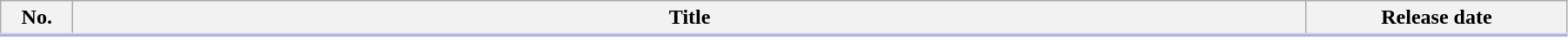<table class="wikitable" style="width:95%; background:#FFF">
<tr style="border-bottom: 3px solid #CCF;">
<th style="width:3em;">No.</th>
<th>Title</th>
<th style="width:12em;">Release date</th>
</tr>
<tr>
</tr>
</table>
